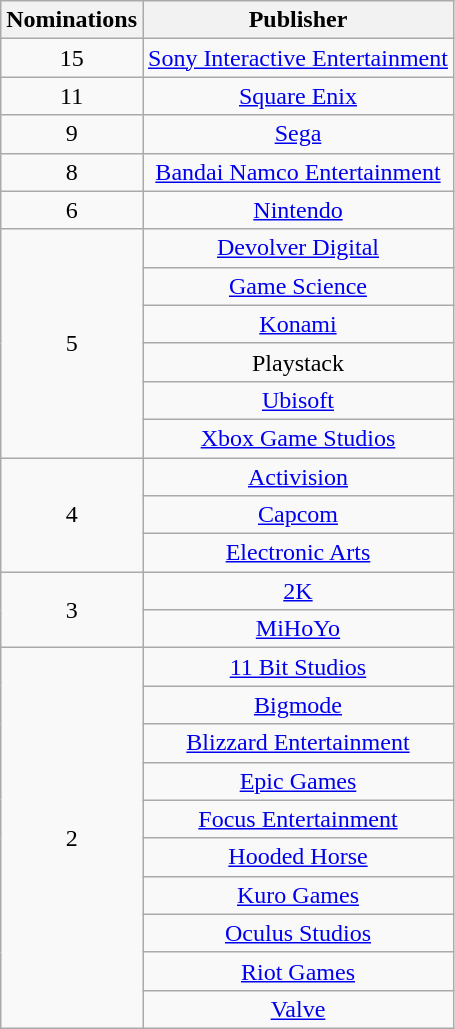<table class="wikitable plainrowheaders sortable" rowspan="2" style="text-align:center;" background: #f6e39c;>
<tr>
<th scope="col" style="width:55px;">Nominations</th>
<th scope="col" style="text-align:center;">Publisher</th>
</tr>
<tr>
<td>15</td>
<td><a href='#'>Sony Interactive Entertainment</a></td>
</tr>
<tr>
<td>11</td>
<td><a href='#'>Square Enix</a></td>
</tr>
<tr>
<td>9</td>
<td><a href='#'>Sega</a></td>
</tr>
<tr>
<td>8</td>
<td><a href='#'>Bandai Namco Entertainment</a></td>
</tr>
<tr>
<td>6</td>
<td><a href='#'>Nintendo</a></td>
</tr>
<tr>
<td rowspan="6">5</td>
<td><a href='#'>Devolver Digital</a></td>
</tr>
<tr>
<td><a href='#'>Game Science</a></td>
</tr>
<tr>
<td><a href='#'>Konami</a></td>
</tr>
<tr>
<td>Playstack</td>
</tr>
<tr>
<td><a href='#'>Ubisoft</a></td>
</tr>
<tr>
<td><a href='#'>Xbox Game Studios</a></td>
</tr>
<tr>
<td rowspan="3">4</td>
<td><a href='#'>Activision</a></td>
</tr>
<tr>
<td><a href='#'>Capcom</a></td>
</tr>
<tr>
<td><a href='#'>Electronic Arts</a></td>
</tr>
<tr>
<td rowspan="2">3</td>
<td><a href='#'>2K</a></td>
</tr>
<tr>
<td><a href='#'>MiHoYo</a></td>
</tr>
<tr>
<td rowspan="10">2</td>
<td><a href='#'>11 Bit Studios</a></td>
</tr>
<tr>
<td><a href='#'>Bigmode</a></td>
</tr>
<tr>
<td><a href='#'>Blizzard Entertainment</a></td>
</tr>
<tr>
<td><a href='#'>Epic Games</a></td>
</tr>
<tr>
<td><a href='#'>Focus Entertainment</a></td>
</tr>
<tr>
<td><a href='#'>Hooded Horse</a></td>
</tr>
<tr>
<td><a href='#'>Kuro Games</a></td>
</tr>
<tr>
<td><a href='#'>Oculus Studios</a></td>
</tr>
<tr>
<td><a href='#'>Riot Games</a></td>
</tr>
<tr>
<td><a href='#'>Valve</a></td>
</tr>
</table>
